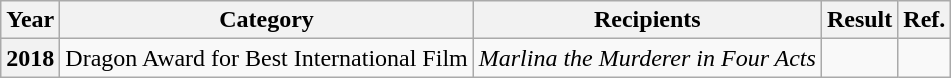<table class="wikitable plainrowheaders sortable">
<tr>
<th>Year</th>
<th>Category</th>
<th>Recipients</th>
<th>Result</th>
<th class="unsortable">Ref.</th>
</tr>
<tr>
<th>2018</th>
<td>Dragon Award for Best International Film</td>
<td><em>Marlina the Murderer in Four Acts</em></td>
<td></td>
<td rowspan="1" align="center"></td>
</tr>
</table>
